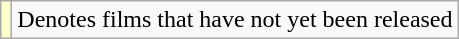<table class="wikitable">
<tr>
<td style="background:#FFFFCC;"></td>
<td>Denotes films that have not yet been released</td>
</tr>
</table>
